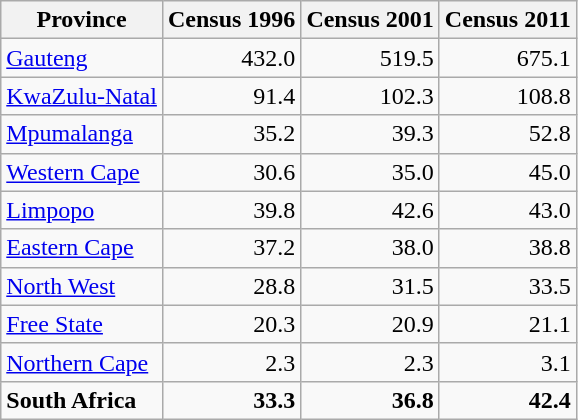<table class="wikitable sortable">
<tr>
<th>Province</th>
<th>Census 1996</th>
<th>Census 2001</th>
<th>Census 2011</th>
</tr>
<tr>
<td><a href='#'>Gauteng</a></td>
<td style="text-align:right">432.0</td>
<td style="text-align:right">519.5</td>
<td style="text-align:right">675.1</td>
</tr>
<tr>
<td><a href='#'>KwaZulu-Natal</a></td>
<td style="text-align:right">91.4</td>
<td style="text-align:right">102.3</td>
<td style="text-align:right">108.8</td>
</tr>
<tr>
<td><a href='#'>Mpumalanga</a></td>
<td style="text-align:right">35.2</td>
<td style="text-align:right">39.3</td>
<td style="text-align:right">52.8</td>
</tr>
<tr>
<td><a href='#'>Western Cape</a></td>
<td style="text-align:right">30.6</td>
<td style="text-align:right">35.0</td>
<td style="text-align:right">45.0</td>
</tr>
<tr>
<td><a href='#'>Limpopo</a></td>
<td style="text-align:right">39.8</td>
<td style="text-align:right">42.6</td>
<td style="text-align:right">43.0</td>
</tr>
<tr>
<td><a href='#'>Eastern Cape</a></td>
<td style="text-align:right">37.2</td>
<td style="text-align:right">38.0</td>
<td style="text-align:right">38.8</td>
</tr>
<tr>
<td><a href='#'>North West</a></td>
<td style="text-align:right">28.8</td>
<td style="text-align:right">31.5</td>
<td style="text-align:right">33.5</td>
</tr>
<tr>
<td><a href='#'>Free State</a></td>
<td style="text-align:right">20.3</td>
<td style="text-align:right">20.9</td>
<td style="text-align:right">21.1</td>
</tr>
<tr>
<td><a href='#'>Northern Cape</a></td>
<td style="text-align:right">2.3</td>
<td style="text-align:right">2.3</td>
<td style="text-align:right">3.1</td>
</tr>
<tr class="sortbottom">
<td><strong>South Africa</strong></td>
<td style="text-align:right"><strong>33.3</strong></td>
<td style="text-align:right"><strong>36.8</strong></td>
<td style="text-align:right"><strong>42.4</strong></td>
</tr>
</table>
